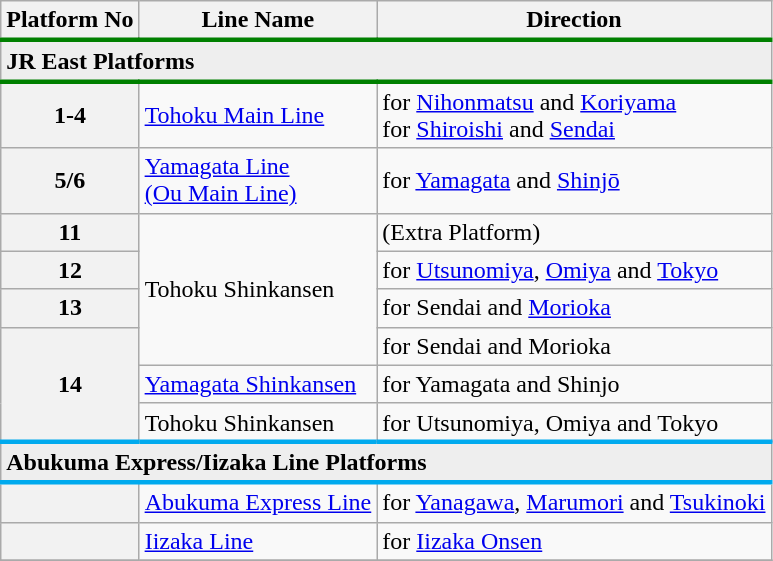<table class="wikitable">
<tr>
<th nowrap="nowrap">Platform No </th>
<th>Line Name</th>
<th>Direction</th>
</tr>
<tr>
<td colspan="3" style="background-color:#eee; border-top:solid 3px green; border-bottom:solid 3px green;"><strong>JR East Platforms</strong></td>
</tr>
<tr>
<th rowspan="1">1-4</th>
<td> <a href='#'>Tohoku Main Line</a></td>
<td>for <a href='#'>Nihonmatsu</a> and <a href='#'>Koriyama</a><br>for <a href='#'>Shiroishi</a> and <a href='#'>Sendai</a></td>
</tr>
<tr>
<th rowspan="1">5/6</th>
<td> <a href='#'>Yamagata Line<br>(Ou Main Line)</a></td>
<td>for <a href='#'>Yamagata</a> and <a href='#'>Shinjō</a></td>
</tr>
<tr>
<th rowspan="1">11</th>
<td rowspan="4"> Tohoku Shinkansen</td>
<td>(Extra Platform)</td>
</tr>
<tr>
<th rowspan="1">12</th>
<td>for <a href='#'>Utsunomiya</a>, <a href='#'>Omiya</a> and <a href='#'>Tokyo</a></td>
</tr>
<tr>
<th>13</th>
<td>for Sendai and <a href='#'>Morioka</a></td>
</tr>
<tr>
<th rowspan="3">14</th>
<td>for Sendai and Morioka</td>
</tr>
<tr>
<td> <a href='#'>Yamagata Shinkansen</a></td>
<td>for Yamagata and Shinjo</td>
</tr>
<tr>
<td rowspan="1"> Tohoku Shinkansen</td>
<td>for Utsunomiya, Omiya and Tokyo</td>
</tr>
<tr>
</tr>
<tr>
<td colspan="3" style="background-color:#eee; border-top:solid 3px #00aaee; border-bottom:solid 3px #00aaee;"><strong>Abukuma Express/Iizaka Line Platforms</strong></td>
</tr>
<tr>
<th></th>
<td rowspan="1"> <a href='#'>Abukuma Express Line</a></td>
<td>for <a href='#'>Yanagawa</a>, <a href='#'>Marumori</a> and <a href='#'>Tsukinoki</a></td>
</tr>
<tr>
<th></th>
<td rowspan="1"> <a href='#'>Iizaka Line</a></td>
<td>for <a href='#'>Iizaka Onsen</a></td>
</tr>
<tr>
</tr>
</table>
